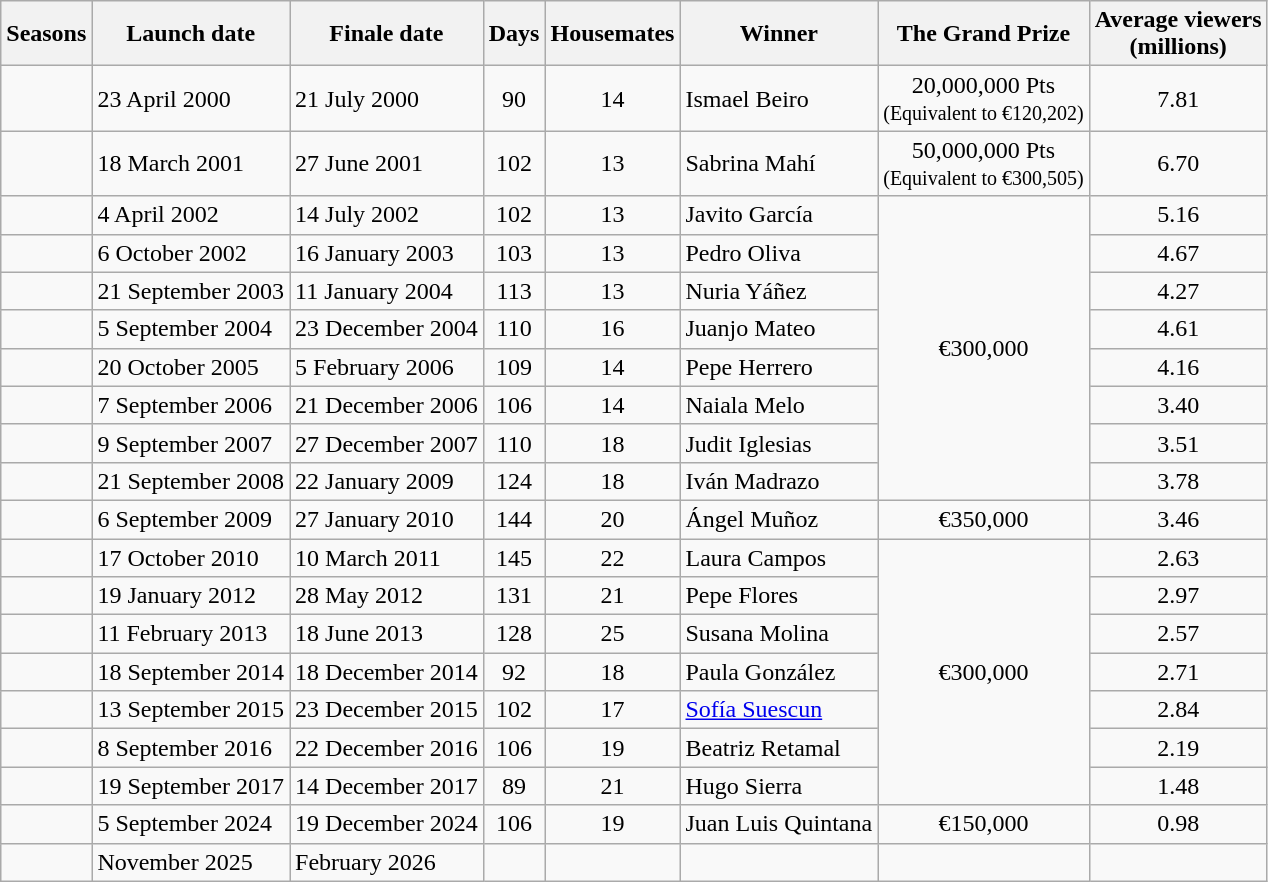<table class="wikitable" text-align:left; line-height:20px;">
<tr>
<th>Seasons</th>
<th>Launch date</th>
<th>Finale date</th>
<th>Days</th>
<th>Housemates</th>
<th>Winner</th>
<th>The Grand Prize</th>
<th>Average viewers<br>(millions)</th>
</tr>
<tr>
<td></td>
<td>23 April 2000</td>
<td>21 July 2000</td>
<td align=center>90</td>
<td align=center>14</td>
<td>Ismael Beiro</td>
<td align=center>20,000,000 Pts<br> <small>(Equivalent to €120,202)</small></td>
<td align=center>7.81</td>
</tr>
<tr>
<td></td>
<td>18 March 2001</td>
<td>27 June 2001</td>
<td align=center>102</td>
<td align=center>13</td>
<td>Sabrina Mahí</td>
<td align=center>50,000,000 Pts<br> <small>(Equivalent to €300,505)</small></td>
<td align=center>6.70</td>
</tr>
<tr>
<td></td>
<td>4 April 2002</td>
<td>14 July 2002</td>
<td align=center>102</td>
<td align=center>13</td>
<td>Javito García</td>
<td align=center rowspan= 8>€300,000</td>
<td align=center>5.16</td>
</tr>
<tr>
<td></td>
<td>6 October 2002</td>
<td>16 January 2003</td>
<td align=center>103</td>
<td align=center>13</td>
<td>Pedro Oliva</td>
<td align=center>4.67</td>
</tr>
<tr>
<td></td>
<td>21 September 2003</td>
<td>11 January 2004</td>
<td align=center>113</td>
<td align=center>13</td>
<td>Nuria Yáñez</td>
<td align=center>4.27</td>
</tr>
<tr>
<td></td>
<td>5 September 2004</td>
<td>23 December 2004</td>
<td align=center>110</td>
<td align=center>16</td>
<td>Juanjo Mateo</td>
<td align=center>4.61</td>
</tr>
<tr>
<td></td>
<td>20 October 2005</td>
<td>5 February 2006</td>
<td align=center>109</td>
<td align=center>14</td>
<td>Pepe Herrero</td>
<td align=center>4.16</td>
</tr>
<tr>
<td></td>
<td>7 September 2006</td>
<td>21 December 2006</td>
<td align=center>106</td>
<td align=center>14</td>
<td>Naiala Melo</td>
<td align=center>3.40</td>
</tr>
<tr>
<td></td>
<td>9 September 2007</td>
<td>27 December 2007</td>
<td align=center>110</td>
<td align=center>18</td>
<td>Judit Iglesias</td>
<td align=center>3.51</td>
</tr>
<tr>
<td></td>
<td>21 September 2008</td>
<td>22 January 2009</td>
<td align=center>124</td>
<td align=center>18</td>
<td>Iván Madrazo</td>
<td align=center>3.78</td>
</tr>
<tr>
<td></td>
<td>6 September 2009</td>
<td>27 January 2010</td>
<td align=center>144</td>
<td align=center>20</td>
<td>Ángel Muñoz</td>
<td align=center>€350,000</td>
<td align=center>3.46</td>
</tr>
<tr>
<td></td>
<td>17 October 2010</td>
<td>10 March 2011</td>
<td align=center>145</td>
<td align=center>22</td>
<td>Laura Campos</td>
<td align=center rowspan="7">€300,000</td>
<td align=center>2.63</td>
</tr>
<tr>
<td></td>
<td>19 January 2012</td>
<td>28 May 2012</td>
<td align=center>131</td>
<td align=center>21</td>
<td>Pepe Flores</td>
<td align=center>2.97</td>
</tr>
<tr>
<td></td>
<td>11 February 2013</td>
<td>18 June 2013</td>
<td align=center>128</td>
<td align=center>25</td>
<td>Susana Molina</td>
<td align=center>2.57</td>
</tr>
<tr>
<td></td>
<td>18 September 2014</td>
<td>18 December 2014</td>
<td align=center>92</td>
<td align=center>18</td>
<td>Paula González</td>
<td align=center>2.71</td>
</tr>
<tr>
<td></td>
<td>13 September 2015</td>
<td>23 December 2015</td>
<td align=center>102</td>
<td align=center>17</td>
<td><a href='#'>Sofía Suescun</a></td>
<td align=center>2.84</td>
</tr>
<tr>
<td></td>
<td>8 September 2016</td>
<td>22 December 2016</td>
<td align=center>106</td>
<td align=center>19</td>
<td>Beatriz Retamal</td>
<td align=center>2.19</td>
</tr>
<tr>
<td></td>
<td>19 September 2017</td>
<td>14 December 2017</td>
<td align=center>89</td>
<td align=center>21</td>
<td>Hugo Sierra</td>
<td align=center>1.48</td>
</tr>
<tr>
<td></td>
<td>5 September 2024</td>
<td>19 December 2024</td>
<td align=center>106</td>
<td align=center>19</td>
<td>Juan Luis Quintana</td>
<td align=center>€150,000</td>
<td align=center>0.98</td>
</tr>
<tr>
<td></td>
<td>November 2025</td>
<td>February 2026</td>
<td align=center></td>
<td align=center></td>
<td></td>
<td align=center></td>
<td align=center></td>
</tr>
</table>
